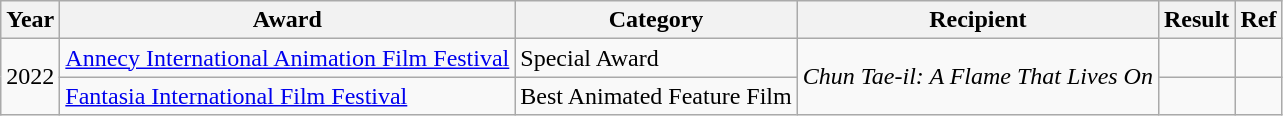<table class="wikitable">
<tr>
<th>Year</th>
<th>Award</th>
<th>Category</th>
<th>Recipient</th>
<th>Result</th>
<th>Ref</th>
</tr>
<tr>
<td rowspan="2">2022</td>
<td><a href='#'>Annecy International Animation Film Festival</a></td>
<td>Special Award</td>
<td rowspan="2"><em>Chun Tae-il: A Flame That Lives On</em></td>
<td></td>
<td></td>
</tr>
<tr>
<td><a href='#'>Fantasia International Film Festival</a></td>
<td>Best Animated Feature Film</td>
<td></td>
<td></td>
</tr>
</table>
